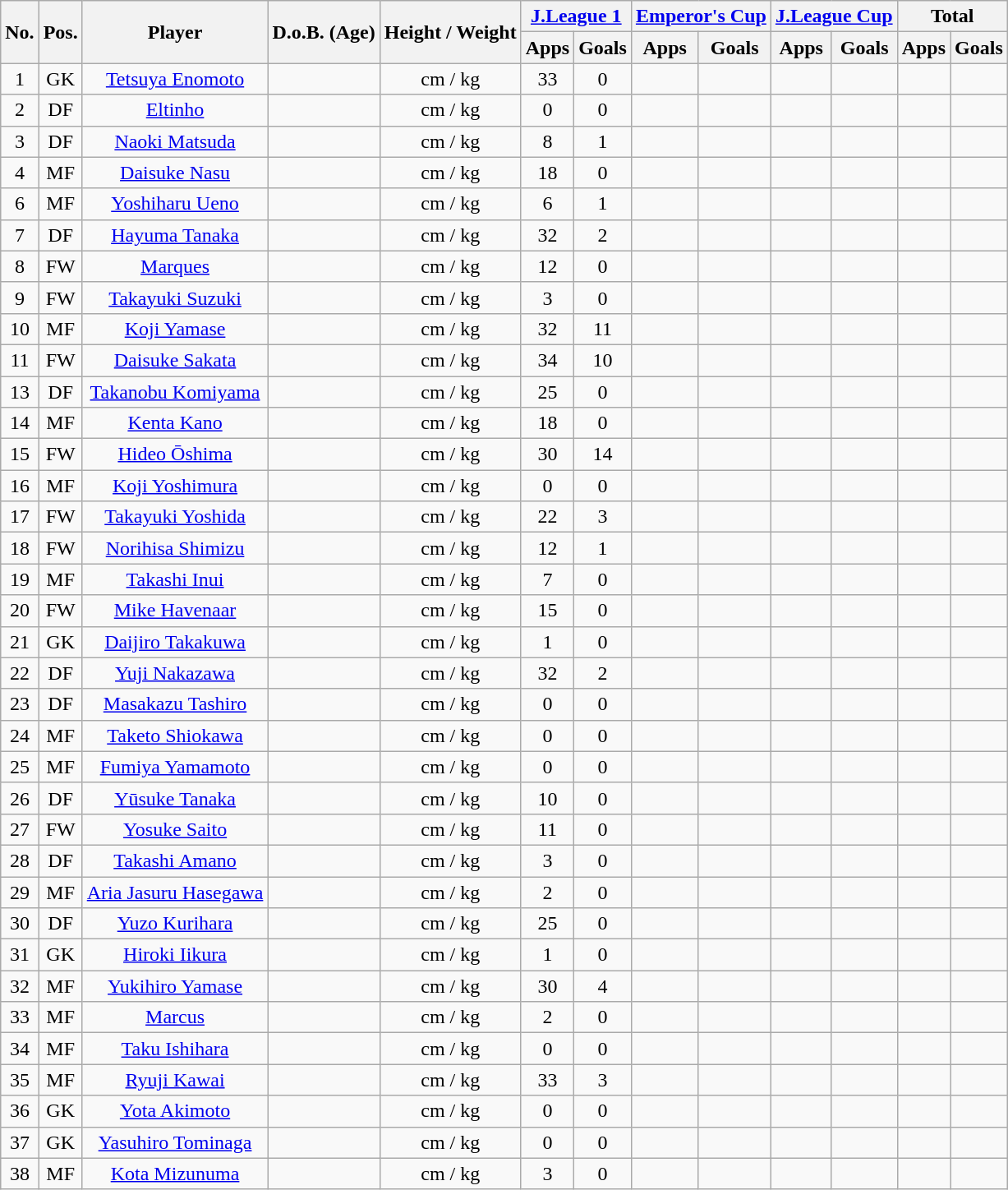<table class="wikitable" style="text-align:center;">
<tr>
<th rowspan="2">No.</th>
<th rowspan="2">Pos.</th>
<th rowspan="2">Player</th>
<th rowspan="2">D.o.B. (Age)</th>
<th rowspan="2">Height / Weight</th>
<th colspan="2"><a href='#'>J.League 1</a></th>
<th colspan="2"><a href='#'>Emperor's Cup</a></th>
<th colspan="2"><a href='#'>J.League Cup</a></th>
<th colspan="2">Total</th>
</tr>
<tr>
<th>Apps</th>
<th>Goals</th>
<th>Apps</th>
<th>Goals</th>
<th>Apps</th>
<th>Goals</th>
<th>Apps</th>
<th>Goals</th>
</tr>
<tr>
<td>1</td>
<td>GK</td>
<td><a href='#'>Tetsuya Enomoto</a></td>
<td></td>
<td>cm / kg</td>
<td>33</td>
<td>0</td>
<td></td>
<td></td>
<td></td>
<td></td>
<td></td>
<td></td>
</tr>
<tr>
<td>2</td>
<td>DF</td>
<td><a href='#'>Eltinho</a></td>
<td></td>
<td>cm / kg</td>
<td>0</td>
<td>0</td>
<td></td>
<td></td>
<td></td>
<td></td>
<td></td>
<td></td>
</tr>
<tr>
<td>3</td>
<td>DF</td>
<td><a href='#'>Naoki Matsuda</a></td>
<td></td>
<td>cm / kg</td>
<td>8</td>
<td>1</td>
<td></td>
<td></td>
<td></td>
<td></td>
<td></td>
<td></td>
</tr>
<tr>
<td>4</td>
<td>MF</td>
<td><a href='#'>Daisuke Nasu</a></td>
<td></td>
<td>cm / kg</td>
<td>18</td>
<td>0</td>
<td></td>
<td></td>
<td></td>
<td></td>
<td></td>
<td></td>
</tr>
<tr>
<td>6</td>
<td>MF</td>
<td><a href='#'>Yoshiharu Ueno</a></td>
<td></td>
<td>cm / kg</td>
<td>6</td>
<td>1</td>
<td></td>
<td></td>
<td></td>
<td></td>
<td></td>
<td></td>
</tr>
<tr>
<td>7</td>
<td>DF</td>
<td><a href='#'>Hayuma Tanaka</a></td>
<td></td>
<td>cm / kg</td>
<td>32</td>
<td>2</td>
<td></td>
<td></td>
<td></td>
<td></td>
<td></td>
<td></td>
</tr>
<tr>
<td>8</td>
<td>FW</td>
<td><a href='#'>Marques</a></td>
<td></td>
<td>cm / kg</td>
<td>12</td>
<td>0</td>
<td></td>
<td></td>
<td></td>
<td></td>
<td></td>
<td></td>
</tr>
<tr>
<td>9</td>
<td>FW</td>
<td><a href='#'>Takayuki Suzuki</a></td>
<td></td>
<td>cm / kg</td>
<td>3</td>
<td>0</td>
<td></td>
<td></td>
<td></td>
<td></td>
<td></td>
<td></td>
</tr>
<tr>
<td>10</td>
<td>MF</td>
<td><a href='#'>Koji Yamase</a></td>
<td></td>
<td>cm / kg</td>
<td>32</td>
<td>11</td>
<td></td>
<td></td>
<td></td>
<td></td>
<td></td>
<td></td>
</tr>
<tr>
<td>11</td>
<td>FW</td>
<td><a href='#'>Daisuke Sakata</a></td>
<td></td>
<td>cm / kg</td>
<td>34</td>
<td>10</td>
<td></td>
<td></td>
<td></td>
<td></td>
<td></td>
<td></td>
</tr>
<tr>
<td>13</td>
<td>DF</td>
<td><a href='#'>Takanobu Komiyama</a></td>
<td></td>
<td>cm / kg</td>
<td>25</td>
<td>0</td>
<td></td>
<td></td>
<td></td>
<td></td>
<td></td>
<td></td>
</tr>
<tr>
<td>14</td>
<td>MF</td>
<td><a href='#'>Kenta Kano</a></td>
<td></td>
<td>cm / kg</td>
<td>18</td>
<td>0</td>
<td></td>
<td></td>
<td></td>
<td></td>
<td></td>
<td></td>
</tr>
<tr>
<td>15</td>
<td>FW</td>
<td><a href='#'>Hideo Ōshima</a></td>
<td></td>
<td>cm / kg</td>
<td>30</td>
<td>14</td>
<td></td>
<td></td>
<td></td>
<td></td>
<td></td>
<td></td>
</tr>
<tr>
<td>16</td>
<td>MF</td>
<td><a href='#'>Koji Yoshimura</a></td>
<td></td>
<td>cm / kg</td>
<td>0</td>
<td>0</td>
<td></td>
<td></td>
<td></td>
<td></td>
<td></td>
<td></td>
</tr>
<tr>
<td>17</td>
<td>FW</td>
<td><a href='#'>Takayuki Yoshida</a></td>
<td></td>
<td>cm / kg</td>
<td>22</td>
<td>3</td>
<td></td>
<td></td>
<td></td>
<td></td>
<td></td>
<td></td>
</tr>
<tr>
<td>18</td>
<td>FW</td>
<td><a href='#'>Norihisa Shimizu</a></td>
<td></td>
<td>cm / kg</td>
<td>12</td>
<td>1</td>
<td></td>
<td></td>
<td></td>
<td></td>
<td></td>
<td></td>
</tr>
<tr>
<td>19</td>
<td>MF</td>
<td><a href='#'>Takashi Inui</a></td>
<td></td>
<td>cm / kg</td>
<td>7</td>
<td>0</td>
<td></td>
<td></td>
<td></td>
<td></td>
<td></td>
<td></td>
</tr>
<tr>
<td>20</td>
<td>FW</td>
<td><a href='#'>Mike Havenaar</a></td>
<td></td>
<td>cm / kg</td>
<td>15</td>
<td>0</td>
<td></td>
<td></td>
<td></td>
<td></td>
<td></td>
<td></td>
</tr>
<tr>
<td>21</td>
<td>GK</td>
<td><a href='#'>Daijiro Takakuwa</a></td>
<td></td>
<td>cm / kg</td>
<td>1</td>
<td>0</td>
<td></td>
<td></td>
<td></td>
<td></td>
<td></td>
<td></td>
</tr>
<tr>
<td>22</td>
<td>DF</td>
<td><a href='#'>Yuji Nakazawa</a></td>
<td></td>
<td>cm / kg</td>
<td>32</td>
<td>2</td>
<td></td>
<td></td>
<td></td>
<td></td>
<td></td>
<td></td>
</tr>
<tr>
<td>23</td>
<td>DF</td>
<td><a href='#'>Masakazu Tashiro</a></td>
<td></td>
<td>cm / kg</td>
<td>0</td>
<td>0</td>
<td></td>
<td></td>
<td></td>
<td></td>
<td></td>
<td></td>
</tr>
<tr>
<td>24</td>
<td>MF</td>
<td><a href='#'>Taketo Shiokawa</a></td>
<td></td>
<td>cm / kg</td>
<td>0</td>
<td>0</td>
<td></td>
<td></td>
<td></td>
<td></td>
<td></td>
<td></td>
</tr>
<tr>
<td>25</td>
<td>MF</td>
<td><a href='#'>Fumiya Yamamoto</a></td>
<td></td>
<td>cm / kg</td>
<td>0</td>
<td>0</td>
<td></td>
<td></td>
<td></td>
<td></td>
<td></td>
<td></td>
</tr>
<tr>
<td>26</td>
<td>DF</td>
<td><a href='#'>Yūsuke Tanaka</a></td>
<td></td>
<td>cm / kg</td>
<td>10</td>
<td>0</td>
<td></td>
<td></td>
<td></td>
<td></td>
<td></td>
<td></td>
</tr>
<tr>
<td>27</td>
<td>FW</td>
<td><a href='#'>Yosuke Saito</a></td>
<td></td>
<td>cm / kg</td>
<td>11</td>
<td>0</td>
<td></td>
<td></td>
<td></td>
<td></td>
<td></td>
<td></td>
</tr>
<tr>
<td>28</td>
<td>DF</td>
<td><a href='#'>Takashi Amano</a></td>
<td></td>
<td>cm / kg</td>
<td>3</td>
<td>0</td>
<td></td>
<td></td>
<td></td>
<td></td>
<td></td>
<td></td>
</tr>
<tr>
<td>29</td>
<td>MF</td>
<td><a href='#'>Aria Jasuru Hasegawa</a></td>
<td></td>
<td>cm / kg</td>
<td>2</td>
<td>0</td>
<td></td>
<td></td>
<td></td>
<td></td>
<td></td>
<td></td>
</tr>
<tr>
<td>30</td>
<td>DF</td>
<td><a href='#'>Yuzo Kurihara</a></td>
<td></td>
<td>cm / kg</td>
<td>25</td>
<td>0</td>
<td></td>
<td></td>
<td></td>
<td></td>
<td></td>
<td></td>
</tr>
<tr>
<td>31</td>
<td>GK</td>
<td><a href='#'>Hiroki Iikura</a></td>
<td></td>
<td>cm / kg</td>
<td>1</td>
<td>0</td>
<td></td>
<td></td>
<td></td>
<td></td>
<td></td>
<td></td>
</tr>
<tr>
<td>32</td>
<td>MF</td>
<td><a href='#'>Yukihiro Yamase</a></td>
<td></td>
<td>cm / kg</td>
<td>30</td>
<td>4</td>
<td></td>
<td></td>
<td></td>
<td></td>
<td></td>
<td></td>
</tr>
<tr>
<td>33</td>
<td>MF</td>
<td><a href='#'>Marcus</a></td>
<td></td>
<td>cm / kg</td>
<td>2</td>
<td>0</td>
<td></td>
<td></td>
<td></td>
<td></td>
<td></td>
<td></td>
</tr>
<tr>
<td>34</td>
<td>MF</td>
<td><a href='#'>Taku Ishihara</a></td>
<td></td>
<td>cm / kg</td>
<td>0</td>
<td>0</td>
<td></td>
<td></td>
<td></td>
<td></td>
<td></td>
<td></td>
</tr>
<tr>
<td>35</td>
<td>MF</td>
<td><a href='#'>Ryuji Kawai</a></td>
<td></td>
<td>cm / kg</td>
<td>33</td>
<td>3</td>
<td></td>
<td></td>
<td></td>
<td></td>
<td></td>
<td></td>
</tr>
<tr>
<td>36</td>
<td>GK</td>
<td><a href='#'>Yota Akimoto</a></td>
<td></td>
<td>cm / kg</td>
<td>0</td>
<td>0</td>
<td></td>
<td></td>
<td></td>
<td></td>
<td></td>
<td></td>
</tr>
<tr>
<td>37</td>
<td>GK</td>
<td><a href='#'>Yasuhiro Tominaga</a></td>
<td></td>
<td>cm / kg</td>
<td>0</td>
<td>0</td>
<td></td>
<td></td>
<td></td>
<td></td>
<td></td>
<td></td>
</tr>
<tr>
<td>38</td>
<td>MF</td>
<td><a href='#'>Kota Mizunuma</a></td>
<td></td>
<td>cm / kg</td>
<td>3</td>
<td>0</td>
<td></td>
<td></td>
<td></td>
<td></td>
<td></td>
<td></td>
</tr>
</table>
